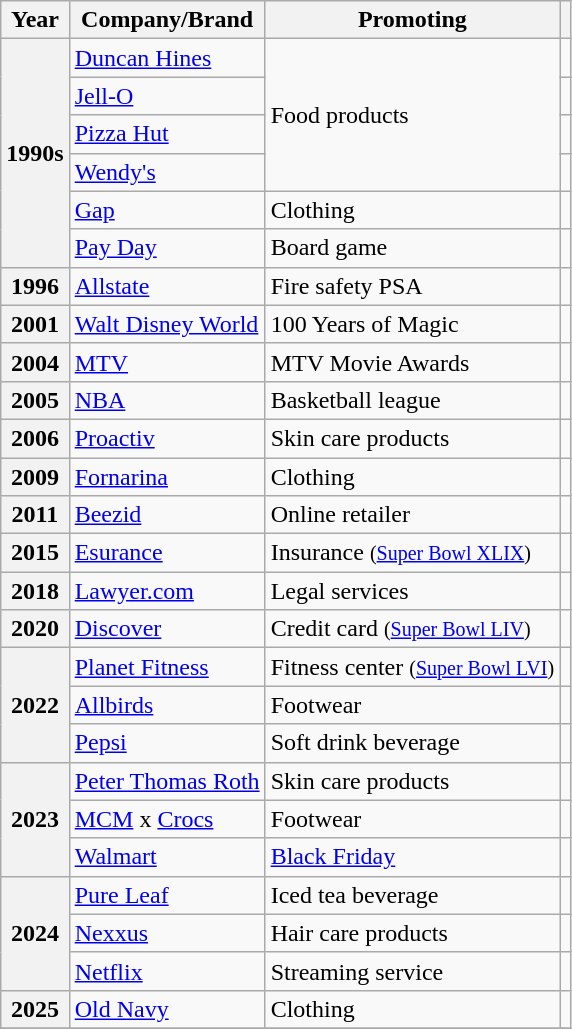<table class="wikitable plainrowheaders" style="text-align: margin;">
<tr>
<th scope="col">Year</th>
<th scope="col">Company/Brand</th>
<th scope="col">Promoting</th>
<th scope="col" class="unsortable"></th>
</tr>
<tr>
<th scope="row" rowspan="6">1990s</th>
<td><a href='#'>Duncan Hines</a></td>
<td rowspan="4">Food products</td>
<td></td>
</tr>
<tr>
<td><a href='#'>Jell-O</a></td>
<td></td>
</tr>
<tr>
<td><a href='#'>Pizza Hut</a></td>
<td></td>
</tr>
<tr>
<td><a href='#'>Wendy's</a></td>
<td></td>
</tr>
<tr>
<td><a href='#'>Gap</a></td>
<td>Clothing</td>
<td></td>
</tr>
<tr>
<td><a href='#'>Pay Day</a></td>
<td>Board game</td>
<td></td>
</tr>
<tr>
<th scope="row">1996</th>
<td><a href='#'>Allstate</a></td>
<td>Fire safety PSA</td>
<td></td>
</tr>
<tr>
<th scope="row">2001</th>
<td><a href='#'>Walt Disney World</a></td>
<td>100 Years of Magic</td>
<td></td>
</tr>
<tr>
<th scope="row">2004</th>
<td><a href='#'>MTV</a></td>
<td>MTV Movie Awards</td>
<td></td>
</tr>
<tr>
<th scope="row">2005</th>
<td><a href='#'>NBA</a></td>
<td>Basketball league</td>
<td></td>
</tr>
<tr>
<th scope="row">2006</th>
<td><a href='#'>Proactiv</a></td>
<td>Skin care products</td>
<td></td>
</tr>
<tr>
<th scope="row">2009</th>
<td><a href='#'>Fornarina</a></td>
<td>Clothing</td>
<td></td>
</tr>
<tr>
<th scope="row">2011</th>
<td><a href='#'>Beezid</a></td>
<td>Online retailer</td>
<td></td>
</tr>
<tr>
<th scope="row">2015</th>
<td><a href='#'>Esurance</a></td>
<td>Insurance <small>(<a href='#'>Super Bowl XLIX</a>)</small></td>
<td></td>
</tr>
<tr>
<th scope="row">2018</th>
<td><a href='#'>Lawyer.com</a></td>
<td>Legal services</td>
<td></td>
</tr>
<tr>
<th scope="row">2020</th>
<td><a href='#'>Discover</a></td>
<td>Credit card <small>(<a href='#'>Super Bowl LIV</a>)</small></td>
<td></td>
</tr>
<tr>
<th scope="row" rowspan="3">2022</th>
<td><a href='#'>Planet Fitness</a></td>
<td>Fitness center <small>(<a href='#'>Super Bowl LVI</a>)</small></td>
<td></td>
</tr>
<tr>
<td><a href='#'>Allbirds</a></td>
<td>Footwear</td>
<td></td>
</tr>
<tr>
<td><a href='#'>Pepsi</a></td>
<td>Soft drink beverage</td>
<td></td>
</tr>
<tr>
<th scope="row" rowspan="3">2023</th>
<td><a href='#'>Peter Thomas Roth</a></td>
<td>Skin care products</td>
<td></td>
</tr>
<tr>
<td><a href='#'>MCM</a> x <a href='#'>Crocs</a></td>
<td>Footwear</td>
<td></td>
</tr>
<tr>
<td><a href='#'>Walmart</a></td>
<td><a href='#'>Black Friday</a></td>
<td></td>
</tr>
<tr>
<th scope="row" rowspan="3">2024</th>
<td><a href='#'>Pure Leaf</a></td>
<td>Iced tea beverage</td>
<td></td>
</tr>
<tr>
<td><a href='#'>Nexxus</a></td>
<td>Hair care products</td>
<td></td>
</tr>
<tr>
<td><a href='#'>Netflix</a></td>
<td>Streaming service</td>
<td></td>
</tr>
<tr>
<th scope="row">2025</th>
<td><a href='#'>Old Navy</a></td>
<td>Clothing</td>
<td></td>
</tr>
<tr>
</tr>
</table>
